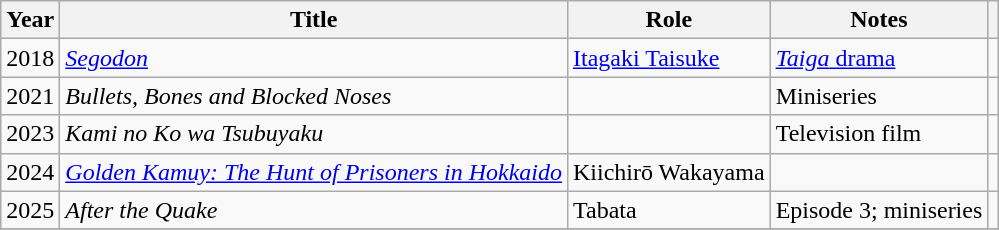<table class="wikitable sortable">
<tr>
<th>Year</th>
<th>Title</th>
<th>Role</th>
<th class="unsortable">Notes</th>
<th class="unsortable"></th>
</tr>
<tr>
<td>2018</td>
<td><em><a href='#'>Segodon</a></em></td>
<td><a href='#'>Itagaki Taisuke</a></td>
<td><a href='#'><em>Taiga</em> drama</a></td>
<td></td>
</tr>
<tr>
<td>2021</td>
<td><em>Bullets, Bones and Blocked Noses</em></td>
<td></td>
<td>Miniseries</td>
<td></td>
</tr>
<tr>
<td>2023</td>
<td><em>Kami no Ko wa Tsubuyaku</em></td>
<td></td>
<td>Television film</td>
<td></td>
</tr>
<tr>
<td>2024</td>
<td><em><a href='#'>Golden Kamuy: The Hunt of Prisoners in Hokkaido</a></em></td>
<td>Kiichirō Wakayama</td>
<td></td>
<td></td>
</tr>
<tr>
<td>2025</td>
<td><em>After the Quake</em></td>
<td>Tabata</td>
<td>Episode 3; miniseries</td>
<td></td>
</tr>
<tr>
</tr>
</table>
